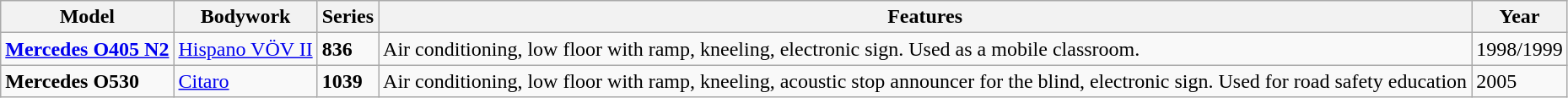<table class="wikitable" align=center>
<tr>
<th>Model</th>
<th>Bodywork</th>
<th>Series</th>
<th>Features</th>
<th>Year</th>
</tr>
<tr>
<td><strong><a href='#'>Mercedes O405 N2</a></strong></td>
<td><a href='#'>Hispano VÖV II</a></td>
<td><strong>836</strong></td>
<td>Air conditioning, low floor with ramp, kneeling, electronic sign. Used as a mobile classroom.</td>
<td>1998/1999</td>
</tr>
<tr>
<td><strong>Mercedes O530</strong></td>
<td><a href='#'>Citaro</a></td>
<td><strong>1039</strong></td>
<td>Air conditioning, low floor with ramp, kneeling, acoustic stop announcer for the blind, electronic sign. Used for road safety education</td>
<td>2005</td>
</tr>
</table>
